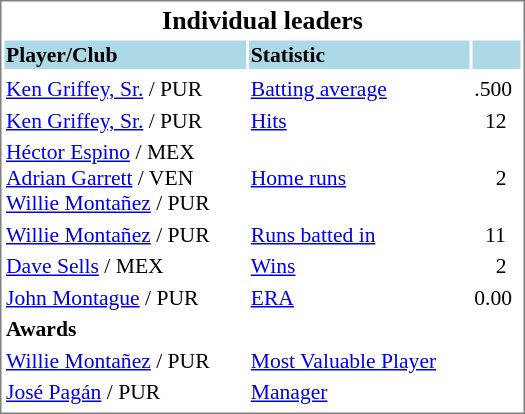<table cellpadding="1" width="350px" style="font-size: 90%; border: 1px solid gray;">
<tr align="center" style="font-size: larger;">
<td colspan="6"><strong>Individual leaders</strong></td>
</tr>
<tr style="background:lightblue;">
<td><strong>Player/Club</strong></td>
<td><strong>Statistic</strong></td>
<td></td>
</tr>
<tr align="center" style="vertical-align: middle;" style="background:lightblue;">
</tr>
<tr>
<td><a href='#'>Ken Griffey, Sr.</a> / PUR</td>
<td><a href='#'>Batting average</a></td>
<td>.500</td>
</tr>
<tr>
<td><a href='#'>Ken Griffey, Sr.</a> / PUR</td>
<td><a href='#'>Hits</a></td>
<td>  12</td>
</tr>
<tr>
<td><a href='#'>Héctor Espino</a> / MEX <br> <a href='#'>Adrian Garrett</a> / VEN <br> <a href='#'>Willie Montañez</a> / PUR</td>
<td><a href='#'>Home runs</a></td>
<td>     2</td>
</tr>
<tr>
<td><a href='#'>Willie Montañez</a> / PUR</td>
<td><a href='#'>Runs batted in</a></td>
<td>  11</td>
</tr>
<tr>
<td><a href='#'>Dave Sells</a> / MEX</td>
<td><a href='#'>Wins</a></td>
<td>     2</td>
</tr>
<tr>
<td><a href='#'>John Montague</a> / PUR</td>
<td><a href='#'>ERA</a></td>
<td>0.00</td>
</tr>
<tr>
<td><strong>Awards</strong></td>
</tr>
<tr>
<td><a href='#'>Willie Montañez</a> / PUR</td>
<td><a href='#'>Most Valuable Player</a></td>
</tr>
<tr>
<td><a href='#'>José Pagán</a> / PUR</td>
<td><a href='#'>Manager</a></td>
</tr>
<tr>
</tr>
</table>
